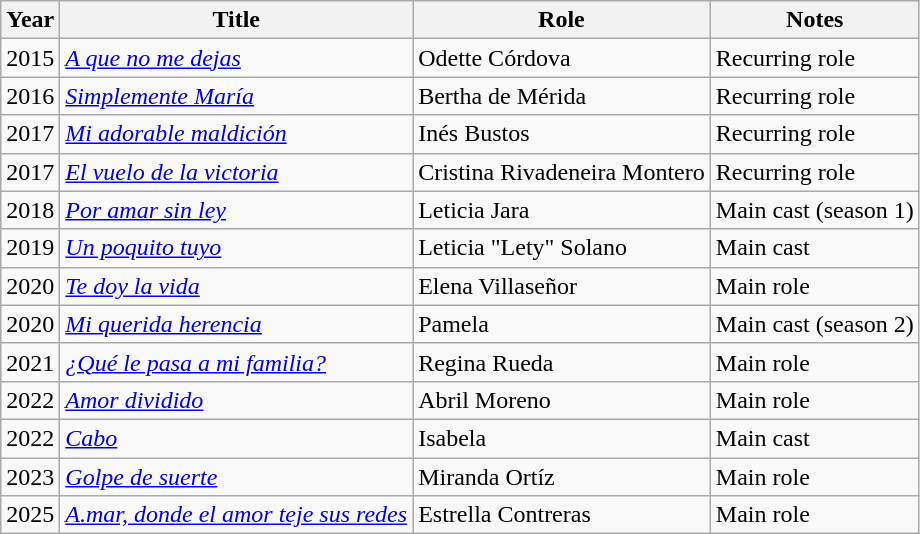<table class="wikitable sortable">
<tr>
<th>Year</th>
<th>Title</th>
<th>Role</th>
<th>Notes</th>
</tr>
<tr>
<td>2015</td>
<td><em><a href='#'>A que no me dejas</a></em></td>
<td>Odette Córdova</td>
<td>Recurring role</td>
</tr>
<tr>
<td>2016</td>
<td><em><a href='#'>Simplemente María</a></em></td>
<td>Bertha de Mérida</td>
<td>Recurring role</td>
</tr>
<tr>
<td>2017</td>
<td><em><a href='#'>Mi adorable maldición</a></em></td>
<td>Inés Bustos</td>
<td>Recurring role</td>
</tr>
<tr>
<td>2017</td>
<td><em><a href='#'>El vuelo de la victoria</a></em></td>
<td>Cristina Rivadeneira Montero</td>
<td>Recurring role</td>
</tr>
<tr>
<td>2018</td>
<td><em><a href='#'>Por amar sin ley</a></em></td>
<td>Leticia Jara</td>
<td>Main cast (season 1)</td>
</tr>
<tr>
<td>2019</td>
<td><em><a href='#'>Un poquito tuyo</a></em></td>
<td>Leticia "Lety" Solano</td>
<td>Main cast</td>
</tr>
<tr>
<td>2020</td>
<td><em><a href='#'>Te doy la vida</a></em></td>
<td>Elena Villaseñor</td>
<td>Main role</td>
</tr>
<tr>
<td>2020</td>
<td><em><a href='#'>Mi querida herencia</a></em></td>
<td>Pamela</td>
<td>Main cast (season 2)</td>
</tr>
<tr>
<td>2021</td>
<td><em><a href='#'>¿Qué le pasa a mi familia?</a></em></td>
<td>Regina Rueda</td>
<td>Main role</td>
</tr>
<tr>
<td>2022</td>
<td><em><a href='#'>Amor dividido</a></em></td>
<td>Abril Moreno</td>
<td>Main role</td>
</tr>
<tr>
<td>2022</td>
<td><em><a href='#'>Cabo</a></em></td>
<td>Isabela</td>
<td>Main cast</td>
</tr>
<tr>
<td>2023</td>
<td><em><a href='#'>Golpe de suerte</a></em></td>
<td>Miranda Ortíz</td>
<td>Main role</td>
</tr>
<tr>
<td>2025</td>
<td><em><a href='#'>A.mar, donde el amor teje sus redes</a></em></td>
<td>Estrella Contreras</td>
<td>Main role</td>
</tr>
</table>
